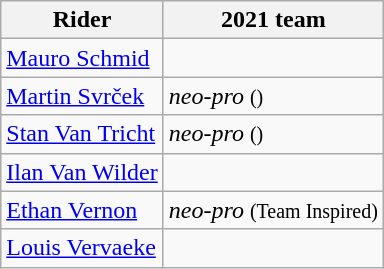<table class="wikitable">
<tr>
<th>Rider</th>
<th>2021 team</th>
</tr>
<tr>
<td><a href='#'>Mauro Schmid</a></td>
<td></td>
</tr>
<tr>
<td><a href='#'>Martin Svrček</a></td>
<td><em>neo-pro</em> <small>()</small></td>
</tr>
<tr>
<td><a href='#'>Stan Van Tricht</a></td>
<td><em>neo-pro</em> <small>()</small></td>
</tr>
<tr>
<td><a href='#'>Ilan Van Wilder</a></td>
<td></td>
</tr>
<tr>
<td><a href='#'>Ethan Vernon</a></td>
<td><em>neo-pro</em> <small>(Team Inspired)</small></td>
</tr>
<tr>
<td><a href='#'>Louis Vervaeke</a></td>
<td></td>
</tr>
</table>
